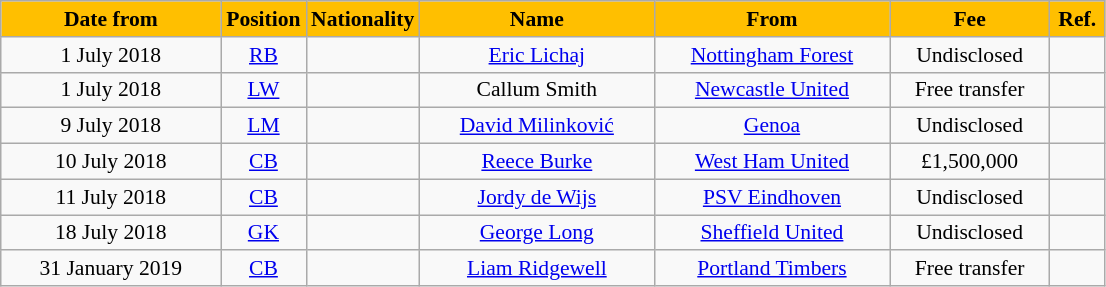<table class="wikitable"  style="text-align:center; font-size:90%; ">
<tr>
<th style="background:#ffbf00; color:#000; width:140px;">Date from</th>
<th style="background:#ffbf00; color:#000; width:50px;">Position</th>
<th style="background:#ffbf00; color:#000; width:50px;">Nationality</th>
<th style="background:#ffbf00; color:#000; width:150px;">Name</th>
<th style="background:#ffbf00; color:#000; width:150px;">From</th>
<th style="background:#ffbf00; color:#000; width:100px;">Fee</th>
<th style="background:#ffbf00; color:#000; width:30px;">Ref.</th>
</tr>
<tr>
<td>1 July 2018</td>
<td><a href='#'>RB</a></td>
<td></td>
<td><a href='#'>Eric Lichaj</a></td>
<td><a href='#'>Nottingham Forest</a></td>
<td>Undisclosed</td>
<td></td>
</tr>
<tr>
<td>1 July 2018</td>
<td><a href='#'>LW</a></td>
<td></td>
<td>Callum Smith</td>
<td><a href='#'>Newcastle United</a></td>
<td>Free transfer</td>
<td></td>
</tr>
<tr>
<td>9 July 2018</td>
<td><a href='#'>LM</a></td>
<td></td>
<td><a href='#'>David Milinković</a></td>
<td> <a href='#'>Genoa</a></td>
<td>Undisclosed</td>
<td></td>
</tr>
<tr>
<td>10 July 2018</td>
<td><a href='#'>CB</a></td>
<td></td>
<td><a href='#'>Reece Burke</a></td>
<td><a href='#'>West Ham United</a></td>
<td>£1,500,000</td>
<td></td>
</tr>
<tr>
<td>11 July 2018</td>
<td><a href='#'>CB</a></td>
<td></td>
<td><a href='#'>Jordy de Wijs</a></td>
<td> <a href='#'>PSV Eindhoven</a></td>
<td>Undisclosed</td>
<td></td>
</tr>
<tr>
<td>18 July 2018</td>
<td><a href='#'>GK</a></td>
<td></td>
<td><a href='#'>George Long</a></td>
<td><a href='#'>Sheffield United</a></td>
<td>Undisclosed</td>
<td></td>
</tr>
<tr>
<td>31 January 2019</td>
<td><a href='#'>CB</a></td>
<td></td>
<td><a href='#'>Liam Ridgewell</a></td>
<td> <a href='#'>Portland Timbers</a></td>
<td>Free transfer</td>
<td></td>
</tr>
</table>
